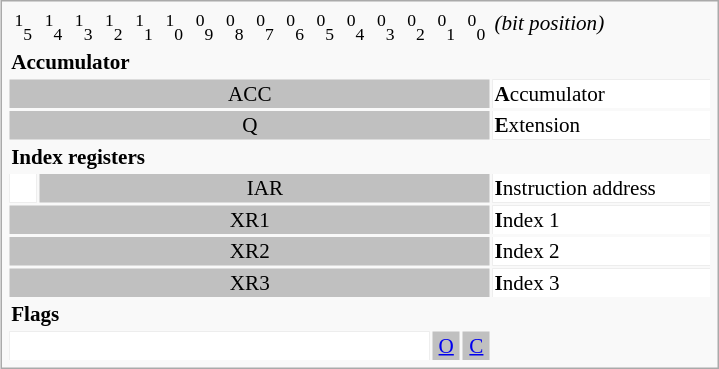<table class="infobox" style="font-size:88%;width:34em;">
<tr>
<td style="text-align:center;"><sup>1</sup><sub>5</sub></td>
<td style="text-align:center;"><sup>1</sup><sub>4</sub></td>
<td style="text-align:center;"><sup>1</sup><sub>3</sub></td>
<td style="text-align:center;"><sup>1</sup><sub>2</sub></td>
<td style="text-align:center;"><sup>1</sup><sub>1</sub></td>
<td style="text-align:center;"><sup>1</sup><sub>0</sub></td>
<td style="text-align:center;"><sup>0</sup><sub>9</sub></td>
<td style="text-align:center;"><sup>0</sup><sub>8</sub></td>
<td style="text-align:center;"><sup>0</sup><sub>7</sub></td>
<td style="text-align:center;"><sup>0</sup><sub>6</sub></td>
<td style="text-align:center;"><sup>0</sup><sub>5</sub></td>
<td style="text-align:center;"><sup>0</sup><sub>4</sub></td>
<td style="text-align:center;"><sup>0</sup><sub>3</sub></td>
<td style="text-align:center;"><sup>0</sup><sub>2</sub></td>
<td style="text-align:center;"><sup>0</sup><sub>1</sub></td>
<td style="text-align:center;"><sup>0</sup><sub>0</sub></td>
<td><em>(bit position)</em></td>
</tr>
<tr 16>
<td colspan="17"><strong>Accumulator</strong> <br></td>
</tr>
<tr style="background:silver;color:black">
<td style="text-align:center;" colspan="16">ACC</td>
<td style="background:white; color:black;"><strong>A</strong>ccumulator</td>
</tr>
<tr style="background:silver;color:black">
<td style="text-align:center;" colspan="16">Q</td>
<td style="background:white; color:black;"><strong>E</strong>xtension</td>
</tr>
<tr>
<td colspan="17"><strong>Index registers</strong> <br></td>
</tr>
<tr style="background:silver;color:black">
<td style="text-align:center; background:white" colspan="1"> </td>
<td style="text-align:center;" colspan="15">IAR</td>
<td style="background:white; color:black;"><strong>I</strong>nstruction address</td>
</tr>
<tr style="background:silver;color:black">
<td style="text-align:center;" colspan="16">XR1</td>
<td style="background:white; color:black;"><strong>I</strong>ndex 1</td>
</tr>
<tr style="background:silver;color:black">
<td style="text-align:center;" colspan="16">XR2</td>
<td style="background:white; color:black;"><strong>I</strong>ndex 2</td>
</tr>
<tr style="background:silver;color:black">
<td style="text-align:center;" colspan="16">XR3</td>
<td style="background:white; color:black;"><strong>I</strong>ndex 3</td>
</tr>
<tr>
<td colspan="17"><strong>Flags</strong></td>
</tr>
<tr style="background:silver;color:black">
<td style="text-align:center; background:white" colspan="14"> </td>
<td style="text-align:center;"><a href='#'>O</a></td>
<td style="text-align:center;"><a href='#'>C</a></td>
</tr>
</table>
